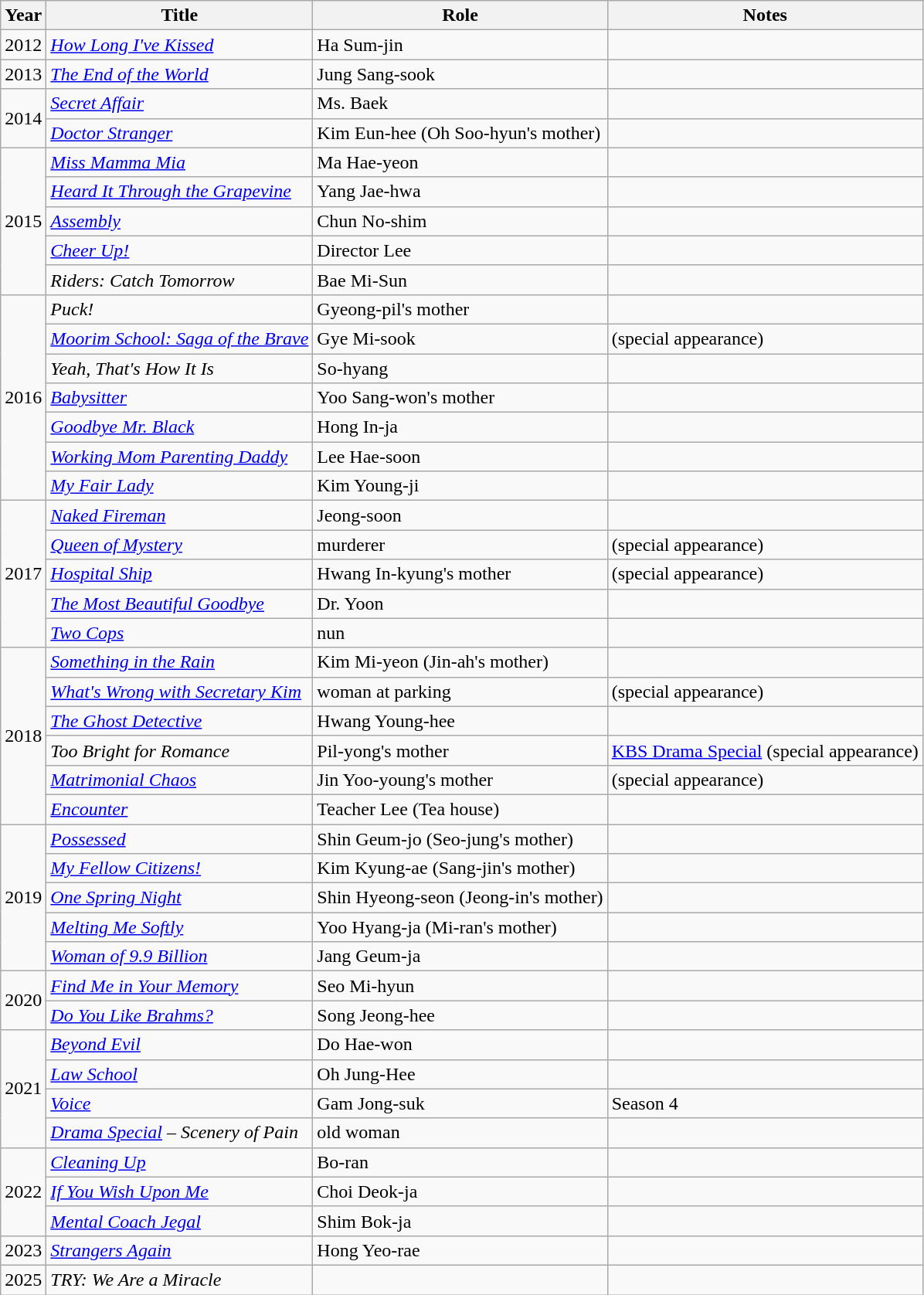<table class="wikitable sortable">
<tr>
<th>Year</th>
<th>Title</th>
<th>Role</th>
<th class="unsortable">Notes</th>
</tr>
<tr>
<td>2012</td>
<td><em><a href='#'>How Long I've Kissed</a></em></td>
<td>Ha Sum-jin</td>
<td></td>
</tr>
<tr>
<td>2013</td>
<td><em><a href='#'>The End of the World</a></em></td>
<td>Jung Sang-sook</td>
<td></td>
</tr>
<tr>
<td rowspan=2>2014</td>
<td><em><a href='#'>Secret Affair</a></em></td>
<td>Ms. Baek</td>
<td></td>
</tr>
<tr>
<td><em><a href='#'>Doctor Stranger</a></em></td>
<td>Kim Eun-hee (Oh Soo-hyun's mother)</td>
<td></td>
</tr>
<tr>
<td rowspan=5>2015</td>
<td><em><a href='#'>Miss Mamma Mia</a></em></td>
<td>Ma Hae-yeon</td>
<td></td>
</tr>
<tr>
<td><em><a href='#'>Heard It Through the Grapevine</a></em></td>
<td>Yang Jae-hwa</td>
<td></td>
</tr>
<tr>
<td><em><a href='#'>Assembly</a></em></td>
<td>Chun No-shim</td>
<td></td>
</tr>
<tr>
<td><em><a href='#'>Cheer Up!</a></em></td>
<td>Director Lee</td>
<td></td>
</tr>
<tr>
<td><em>Riders: Catch Tomorrow</em></td>
<td>Bae Mi-Sun</td>
<td></td>
</tr>
<tr>
<td rowspan=7>2016</td>
<td><em>Puck!</em></td>
<td>Gyeong-pil's mother</td>
<td></td>
</tr>
<tr>
<td><em><a href='#'>Moorim School: Saga of the Brave</a></em></td>
<td>Gye Mi-sook</td>
<td>(special appearance)</td>
</tr>
<tr>
<td><em>Yeah, That's How It Is</em></td>
<td>So-hyang</td>
<td></td>
</tr>
<tr>
<td><em><a href='#'>Babysitter</a></em></td>
<td>Yoo Sang-won's mother</td>
<td></td>
</tr>
<tr>
<td><em><a href='#'>Goodbye Mr. Black</a></em></td>
<td>Hong In-ja</td>
<td></td>
</tr>
<tr>
<td><em><a href='#'>Working Mom Parenting Daddy</a></em></td>
<td>Lee Hae-soon</td>
<td></td>
</tr>
<tr>
<td><em><a href='#'>My Fair Lady</a></em></td>
<td>Kim Young-ji</td>
<td></td>
</tr>
<tr>
<td rowspan=5>2017</td>
<td><em><a href='#'>Naked Fireman</a></em></td>
<td>Jeong-soon</td>
<td></td>
</tr>
<tr>
<td><em><a href='#'>Queen of Mystery</a></em></td>
<td>murderer</td>
<td>(special appearance)</td>
</tr>
<tr>
<td><em><a href='#'>Hospital Ship</a></em></td>
<td>Hwang In-kyung's mother</td>
<td>(special appearance)</td>
</tr>
<tr>
<td><em><a href='#'>The Most Beautiful Goodbye</a></em></td>
<td>Dr. Yoon</td>
<td></td>
</tr>
<tr>
<td><em><a href='#'>Two Cops</a></em></td>
<td>nun</td>
<td></td>
</tr>
<tr>
<td rowspan="6">2018</td>
<td><em><a href='#'>Something in the Rain</a></em></td>
<td>Kim Mi-yeon (Jin-ah's mother)</td>
<td></td>
</tr>
<tr>
<td><em><a href='#'>What's Wrong with Secretary Kim</a></em></td>
<td>woman at parking</td>
<td>(special appearance)</td>
</tr>
<tr>
<td><em><a href='#'>The Ghost Detective</a></em></td>
<td>Hwang Young-hee</td>
<td></td>
</tr>
<tr>
<td><em>Too Bright for Romance</em></td>
<td>Pil-yong's mother</td>
<td><a href='#'>KBS Drama Special</a> (special appearance)</td>
</tr>
<tr>
<td><em><a href='#'>Matrimonial Chaos</a></em></td>
<td>Jin Yoo-young's mother</td>
<td>(special appearance)</td>
</tr>
<tr>
<td><a href='#'><em>Encounter</em></a></td>
<td>Teacher Lee (Tea house)</td>
<td></td>
</tr>
<tr>
<td rowspan=5>2019</td>
<td><em><a href='#'>Possessed</a></em></td>
<td>Shin Geum-jo (Seo-jung's mother)</td>
<td></td>
</tr>
<tr>
<td><em><a href='#'>My Fellow Citizens!</a></em></td>
<td>Kim Kyung-ae (Sang-jin's mother)</td>
<td></td>
</tr>
<tr>
<td><em><a href='#'>One Spring Night</a></em></td>
<td>Shin Hyeong-seon (Jeong-in's mother)</td>
<td></td>
</tr>
<tr>
<td><em><a href='#'>Melting Me Softly</a></em></td>
<td>Yoo Hyang-ja (Mi-ran's mother)</td>
<td></td>
</tr>
<tr>
<td><em><a href='#'>Woman of 9.9 Billion</a></em></td>
<td>Jang Geum-ja</td>
<td></td>
</tr>
<tr>
<td rowspan=2>2020</td>
<td><em><a href='#'>Find Me in Your Memory</a></em></td>
<td>Seo Mi-hyun</td>
<td></td>
</tr>
<tr>
<td><em><a href='#'>Do You Like Brahms?</a></em></td>
<td>Song Jeong-hee</td>
<td></td>
</tr>
<tr>
<td rowspan="4">2021</td>
<td><em><a href='#'>Beyond Evil</a></em></td>
<td>Do Hae-won</td>
<td></td>
</tr>
<tr>
<td><em><a href='#'>Law School</a></em></td>
<td>Oh Jung-Hee</td>
<td></td>
</tr>
<tr>
<td><em><a href='#'>Voice</a></em></td>
<td>Gam Jong-suk</td>
<td>Season 4</td>
</tr>
<tr>
<td><em><a href='#'>Drama Special</a> – Scenery of Pain</em></td>
<td>old woman</td>
<td></td>
</tr>
<tr>
<td rowspan=3>2022</td>
<td><em><a href='#'>Cleaning Up</a></em></td>
<td>Bo-ran</td>
<td></td>
</tr>
<tr>
<td><em><a href='#'>If You Wish Upon Me</a></em></td>
<td>Choi Deok-ja</td>
<td></td>
</tr>
<tr>
<td><em><a href='#'>Mental Coach Jegal</a></em></td>
<td>Shim Bok-ja</td>
<td></td>
</tr>
<tr>
<td>2023</td>
<td><em><a href='#'>Strangers Again</a></em></td>
<td>Hong Yeo-rae</td>
<td></td>
</tr>
<tr>
<td>2025</td>
<td><em>TRY: We Are a Miracle</em></td>
<td></td>
<td></td>
</tr>
</table>
